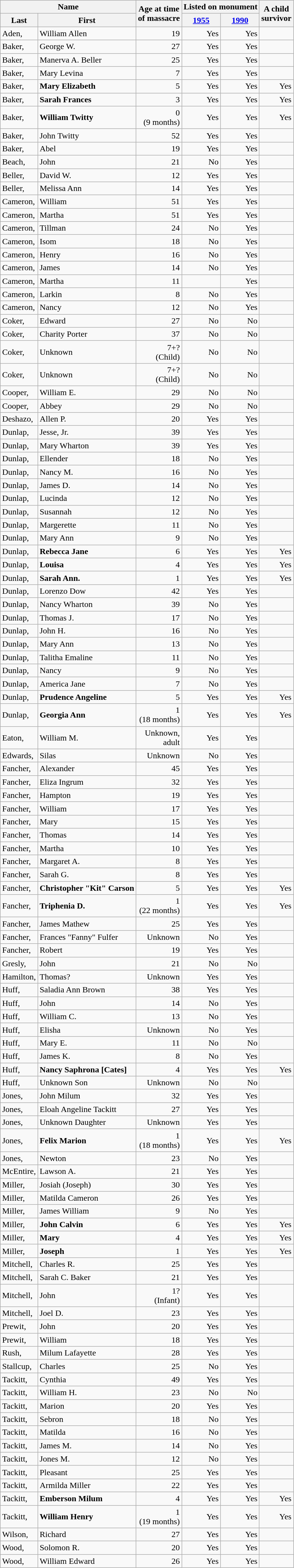<table class="wikitable sortable mw-collapsible mw-collapsed">
<tr>
<th colspan="2" rowspan="1">Name</th>
<th rowspan="2">Age at time<br>of massacre</th>
<th colspan=2>Listed on monument</th>
<th rowspan="2">A child<br>survivor</th>
</tr>
<tr>
<th>Last</th>
<th>First</th>
<th><a href='#'>1955</a></th>
<th><a href='#'>1990</a></th>
</tr>
<tr>
<td>Aden,</td>
<td>William Allen</td>
<td align="right">19</td>
<td align="right">Yes</td>
<td align="right">Yes</td>
<td></td>
</tr>
<tr>
<td>Baker,</td>
<td>George W.</td>
<td align="right">27</td>
<td align="right">Yes</td>
<td align="right">Yes</td>
<td></td>
</tr>
<tr>
<td>Baker,</td>
<td>Manerva A. Beller</td>
<td align="right">25</td>
<td align="right">Yes</td>
<td align="right">Yes</td>
<td></td>
</tr>
<tr>
<td>Baker,</td>
<td>Mary Levina</td>
<td align="right">7</td>
<td align="right">Yes</td>
<td align="right">Yes</td>
<td></td>
</tr>
<tr>
<td>Baker,</td>
<td><strong>Mary Elizabeth</strong></td>
<td align="right">5</td>
<td align="right">Yes</td>
<td align="right">Yes</td>
<td align="right">Yes</td>
</tr>
<tr>
<td>Baker,</td>
<td><strong>Sarah Frances</strong></td>
<td align="right">3</td>
<td align="right">Yes</td>
<td align="right">Yes</td>
<td align="right">Yes</td>
</tr>
<tr>
<td>Baker,</td>
<td><strong>William Twitty</strong></td>
<td align="right">0<br>(9 months)</td>
<td align="right">Yes</td>
<td align="right">Yes</td>
<td align="right">Yes</td>
</tr>
<tr>
<td>Baker,</td>
<td>John Twitty</td>
<td align="right">52</td>
<td align="right">Yes</td>
<td align="right">Yes</td>
<td></td>
</tr>
<tr>
<td>Baker,</td>
<td>Abel</td>
<td align="right">19</td>
<td align="right">Yes</td>
<td align="right">Yes</td>
<td></td>
</tr>
<tr>
<td>Beach,</td>
<td>John</td>
<td align="right">21</td>
<td align="right">No</td>
<td align="right">Yes</td>
<td></td>
</tr>
<tr>
<td>Beller,</td>
<td>David W.</td>
<td align="right">12</td>
<td align="right">Yes</td>
<td align="right">Yes</td>
<td></td>
</tr>
<tr>
<td>Beller,</td>
<td>Melissa Ann</td>
<td align="right">14</td>
<td align="right">Yes</td>
<td align="right">Yes</td>
<td></td>
</tr>
<tr>
<td>Cameron,</td>
<td>William</td>
<td align="right">51</td>
<td align="right">Yes</td>
<td align="right">Yes</td>
<td></td>
</tr>
<tr>
<td>Cameron,</td>
<td>Martha</td>
<td align="right">51</td>
<td align="right">Yes</td>
<td align="right">Yes</td>
<td></td>
</tr>
<tr>
<td>Cameron,</td>
<td>Tillman</td>
<td align="right">24</td>
<td align="right">No</td>
<td align="right">Yes</td>
<td></td>
</tr>
<tr>
<td>Cameron,</td>
<td>Isom</td>
<td align="right">18</td>
<td align="right">No</td>
<td align="right">Yes</td>
<td></td>
</tr>
<tr>
<td>Cameron,</td>
<td>Henry</td>
<td align="right">16</td>
<td align="right">No</td>
<td align="right">Yes</td>
<td></td>
</tr>
<tr>
<td>Cameron,</td>
<td>James</td>
<td align="right">14</td>
<td align="right">No</td>
<td align="right">Yes</td>
<td></td>
</tr>
<tr>
<td>Cameron,</td>
<td>Martha</td>
<td align="right">11</td>
<td align="right"></td>
<td align="right">Yes</td>
<td></td>
</tr>
<tr>
<td>Cameron,</td>
<td>Larkin</td>
<td align="right">8</td>
<td align="right">No</td>
<td align="right">Yes</td>
<td></td>
</tr>
<tr>
<td>Cameron,</td>
<td>Nancy</td>
<td align="right">12</td>
<td align="right">No</td>
<td align="right">Yes</td>
<td></td>
</tr>
<tr>
<td>Coker,</td>
<td>Edward</td>
<td align="right">27</td>
<td align="right">No</td>
<td align="right">No</td>
<td></td>
</tr>
<tr>
<td>Coker,</td>
<td>Charity Porter</td>
<td align="right">37</td>
<td align="right">No</td>
<td align="right">No</td>
<td></td>
</tr>
<tr>
<td>Coker,</td>
<td>Unknown</td>
<td align="right">7+?<br>(Child)</td>
<td align="right">No</td>
<td align="right">No</td>
<td></td>
</tr>
<tr>
<td>Coker,</td>
<td>Unknown</td>
<td align="right">7+?<br>(Child)</td>
<td align="right">No</td>
<td align="right">No</td>
<td></td>
</tr>
<tr>
<td>Cooper,</td>
<td>William E.</td>
<td align="right">29</td>
<td align="right">No</td>
<td align="right">No</td>
<td></td>
</tr>
<tr>
<td>Cooper,</td>
<td>Abbey</td>
<td align="right">29</td>
<td align="right">No</td>
<td align="right">No</td>
<td></td>
</tr>
<tr>
<td>Deshazo,</td>
<td>Allen P.</td>
<td align="right">20</td>
<td align="right">Yes</td>
<td align="right">Yes</td>
<td></td>
</tr>
<tr>
<td>Dunlap,</td>
<td>Jesse, Jr.</td>
<td align="right">39</td>
<td align="right">Yes</td>
<td align="right">Yes</td>
<td></td>
</tr>
<tr>
<td>Dunlap,</td>
<td>Mary Wharton</td>
<td align="right">39</td>
<td align="right">Yes</td>
<td align="right">Yes</td>
<td></td>
</tr>
<tr>
<td>Dunlap,</td>
<td>Ellender</td>
<td align="right">18</td>
<td align="right">No</td>
<td align="right">Yes</td>
<td></td>
</tr>
<tr>
<td>Dunlap,</td>
<td>Nancy M.</td>
<td align="right">16</td>
<td align="right">No</td>
<td align="right">Yes</td>
<td></td>
</tr>
<tr>
<td>Dunlap,</td>
<td>James D.</td>
<td align="right">14</td>
<td align="right">No</td>
<td align="right">Yes</td>
<td></td>
</tr>
<tr>
<td>Dunlap,</td>
<td>Lucinda</td>
<td align="right">12</td>
<td align="right">No</td>
<td align="right">Yes</td>
<td></td>
</tr>
<tr>
<td>Dunlap,</td>
<td>Susannah</td>
<td align="right">12</td>
<td align="right">No</td>
<td align="right">Yes</td>
<td></td>
</tr>
<tr>
<td>Dunlap,</td>
<td>Margerette</td>
<td align="right">11</td>
<td align="right">No</td>
<td align="right">Yes</td>
<td></td>
</tr>
<tr>
<td>Dunlap,</td>
<td>Mary Ann</td>
<td align="right">9</td>
<td align="right">No</td>
<td align="right">Yes</td>
<td></td>
</tr>
<tr>
<td>Dunlap,</td>
<td><strong>Rebecca Jane</strong></td>
<td align="right">6</td>
<td align="right">Yes</td>
<td align="right">Yes</td>
<td align="right">Yes</td>
</tr>
<tr>
<td>Dunlap,</td>
<td><strong>Louisa</strong></td>
<td align="right">4</td>
<td align="right">Yes</td>
<td align="right">Yes</td>
<td align="right">Yes</td>
</tr>
<tr>
<td>Dunlap,</td>
<td><strong>Sarah Ann.</strong></td>
<td align="right">1</td>
<td align="right">Yes</td>
<td align="right">Yes</td>
<td align="right">Yes</td>
</tr>
<tr>
<td>Dunlap,</td>
<td>Lorenzo Dow</td>
<td align="right">42</td>
<td align="right">Yes</td>
<td align="right">Yes</td>
<td></td>
</tr>
<tr>
<td>Dunlap,</td>
<td>Nancy Wharton</td>
<td align="right">39</td>
<td align="right">No</td>
<td align="right">Yes</td>
<td></td>
</tr>
<tr>
<td>Dunlap,</td>
<td>Thomas J.</td>
<td align="right">17</td>
<td align="right">No</td>
<td align="right">Yes</td>
<td></td>
</tr>
<tr>
<td>Dunlap,</td>
<td>John H.</td>
<td align="right">16</td>
<td align="right">No</td>
<td align="right">Yes</td>
<td></td>
</tr>
<tr>
<td>Dunlap,</td>
<td>Mary Ann</td>
<td align="right">13</td>
<td align="right">No</td>
<td align="right">Yes</td>
<td></td>
</tr>
<tr>
<td>Dunlap,</td>
<td>Talitha Emaline</td>
<td align="right">11</td>
<td align="right">No</td>
<td align="right">Yes</td>
<td></td>
</tr>
<tr>
<td>Dunlap,</td>
<td>Nancy</td>
<td align="right">9</td>
<td align="right">No</td>
<td align="right">Yes</td>
<td></td>
</tr>
<tr>
<td>Dunlap,</td>
<td>America Jane</td>
<td align="right">7</td>
<td align="right">No</td>
<td align="right">Yes</td>
<td></td>
</tr>
<tr>
<td>Dunlap,</td>
<td><strong>Prudence Angeline</strong></td>
<td align="right">5</td>
<td align="right">Yes</td>
<td align="right">Yes</td>
<td align="right">Yes</td>
</tr>
<tr>
<td>Dunlap,</td>
<td><strong>Georgia Ann</strong></td>
<td align="right">1<br>(18 months)</td>
<td align="right">Yes</td>
<td align="right">Yes</td>
<td align="right">Yes</td>
</tr>
<tr>
<td>Eaton,</td>
<td>William M.</td>
<td align="right">Unknown,<br>adult</td>
<td align="right">Yes</td>
<td align="right">Yes</td>
<td></td>
</tr>
<tr>
<td>Edwards,</td>
<td>Silas</td>
<td align="right">Unknown</td>
<td align="right">No</td>
<td align="right">Yes</td>
<td></td>
</tr>
<tr>
<td>Fancher,</td>
<td>Alexander</td>
<td align="right">45</td>
<td align="right">Yes</td>
<td align="right">Yes</td>
<td></td>
</tr>
<tr>
<td>Fancher,</td>
<td>Eliza Ingrum</td>
<td align="right">32</td>
<td align="right">Yes</td>
<td align="right">Yes</td>
<td></td>
</tr>
<tr>
<td>Fancher,</td>
<td>Hampton</td>
<td align="right">19</td>
<td align="right">Yes</td>
<td align="right">Yes</td>
<td></td>
</tr>
<tr>
<td>Fancher,</td>
<td>William</td>
<td align="right">17</td>
<td align="right">Yes</td>
<td align="right">Yes</td>
<td></td>
</tr>
<tr>
<td>Fancher,</td>
<td>Mary</td>
<td align="right">15</td>
<td align="right">Yes</td>
<td align="right">Yes</td>
<td></td>
</tr>
<tr>
<td>Fancher,</td>
<td>Thomas</td>
<td align="right">14</td>
<td align="right">Yes</td>
<td align="right">Yes</td>
<td></td>
</tr>
<tr>
<td>Fancher,</td>
<td>Martha</td>
<td align="right">10</td>
<td align="right">Yes</td>
<td align="right">Yes</td>
<td></td>
</tr>
<tr>
<td>Fancher,</td>
<td>Margaret A.</td>
<td align="right">8</td>
<td align="right">Yes</td>
<td align="right">Yes</td>
<td></td>
</tr>
<tr>
<td>Fancher,</td>
<td>Sarah G.</td>
<td align="right">8</td>
<td align="right">Yes</td>
<td align="right">Yes</td>
<td></td>
</tr>
<tr>
<td>Fancher,</td>
<td><strong>Christopher "Kit" Carson</strong></td>
<td align="right">5</td>
<td align="right">Yes</td>
<td align="right">Yes</td>
<td align="right">Yes</td>
</tr>
<tr>
<td>Fancher,</td>
<td><strong>Triphenia D.</strong></td>
<td align="right">1<br>(22 months)</td>
<td align="right">Yes</td>
<td align="right">Yes</td>
<td align="right">Yes</td>
</tr>
<tr>
<td>Fancher,</td>
<td>James Mathew</td>
<td align="right">25</td>
<td align="right">Yes</td>
<td align="right">Yes</td>
<td></td>
</tr>
<tr>
<td>Fancher,</td>
<td>Frances "Fanny" Fulfer</td>
<td align="right">Unknown</td>
<td align="right">No</td>
<td align="right">Yes</td>
<td></td>
</tr>
<tr>
<td>Fancher,</td>
<td>Robert</td>
<td align="right">19</td>
<td align="right">Yes</td>
<td align="right">Yes</td>
<td></td>
</tr>
<tr>
<td>Gresly,</td>
<td>John</td>
<td align="right">21</td>
<td align="right">No</td>
<td align="right">No</td>
<td></td>
</tr>
<tr>
<td>Hamilton,</td>
<td>Thomas?</td>
<td align="right">Unknown</td>
<td align="right">Yes</td>
<td align="right">Yes</td>
<td></td>
</tr>
<tr>
<td>Huff,</td>
<td>Saladia Ann Brown</td>
<td align="right">38</td>
<td align="right">Yes</td>
<td align="right">Yes</td>
<td></td>
</tr>
<tr>
<td>Huff,</td>
<td>John</td>
<td align="right">14</td>
<td align="right">No</td>
<td align="right">Yes</td>
<td></td>
</tr>
<tr>
<td>Huff,</td>
<td>William C.</td>
<td align="right">13</td>
<td align="right">No</td>
<td align="right">Yes</td>
<td></td>
</tr>
<tr>
<td>Huff,</td>
<td>Elisha</td>
<td align="right">Unknown</td>
<td align="right">No</td>
<td align="right">Yes</td>
<td></td>
</tr>
<tr>
<td>Huff,</td>
<td>Mary E.</td>
<td align="right">11</td>
<td align="right">No</td>
<td align="right">No</td>
<td></td>
</tr>
<tr>
<td>Huff,</td>
<td>James K.</td>
<td align="right">8</td>
<td align="right">No</td>
<td align="right">Yes</td>
<td></td>
</tr>
<tr>
<td>Huff,</td>
<td><strong>Nancy Saphrona [Cates]</strong></td>
<td align="right">4</td>
<td align="right">Yes</td>
<td align="right">Yes</td>
<td align="right">Yes</td>
</tr>
<tr>
<td>Huff,</td>
<td>Unknown Son</td>
<td align="right">Unknown</td>
<td align="right">No</td>
<td align="right">No</td>
<td></td>
</tr>
<tr>
<td>Jones,</td>
<td>John Milum</td>
<td align="right">32</td>
<td align="right">Yes</td>
<td align="right">Yes</td>
<td></td>
</tr>
<tr>
<td>Jones,</td>
<td>Eloah Angeline Tackitt</td>
<td align="right">27</td>
<td align="right">Yes</td>
<td align="right">Yes</td>
<td></td>
</tr>
<tr>
<td>Jones,</td>
<td>Unknown Daughter</td>
<td align="right">Unknown</td>
<td align="right">Yes</td>
<td align="right">Yes</td>
<td></td>
</tr>
<tr>
<td>Jones,</td>
<td><strong>Felix Marion</strong></td>
<td align="right">1<br>(18 months)</td>
<td align="right">Yes</td>
<td align="right">Yes</td>
<td align="right">Yes</td>
</tr>
<tr>
<td>Jones,</td>
<td>Newton</td>
<td align="right">23</td>
<td align="right">No</td>
<td align="right">Yes</td>
<td></td>
</tr>
<tr>
<td>McEntire,</td>
<td>Lawson A.</td>
<td align="right">21</td>
<td align="right">Yes</td>
<td align="right">Yes</td>
<td></td>
</tr>
<tr>
<td>Miller,</td>
<td>Josiah (Joseph)</td>
<td align="right">30</td>
<td align="right">Yes</td>
<td align="right">Yes</td>
<td></td>
</tr>
<tr>
<td>Miller,</td>
<td>Matilda Cameron</td>
<td align="right">26</td>
<td align="right">Yes</td>
<td align="right">Yes</td>
<td></td>
</tr>
<tr>
<td>Miller,</td>
<td>James William</td>
<td align="right">9</td>
<td align="right">No</td>
<td align="right">Yes</td>
<td></td>
</tr>
<tr>
<td>Miller,</td>
<td><strong>John Calvin</strong></td>
<td align="right">6</td>
<td align="right">Yes</td>
<td align="right">Yes</td>
<td align="right">Yes</td>
</tr>
<tr>
<td>Miller,</td>
<td><strong>Mary</strong></td>
<td align="right">4</td>
<td align="right">Yes</td>
<td align="right">Yes</td>
<td align="right">Yes</td>
</tr>
<tr>
<td>Miller,</td>
<td><strong>Joseph</strong></td>
<td align="right">1</td>
<td align="right">Yes</td>
<td align="right">Yes</td>
<td align="right">Yes</td>
</tr>
<tr>
<td>Mitchell,</td>
<td>Charles R.</td>
<td align="right">25</td>
<td align="right">Yes</td>
<td align="right">Yes</td>
<td></td>
</tr>
<tr>
<td>Mitchell,</td>
<td>Sarah C. Baker</td>
<td align="right">21</td>
<td align="right">Yes</td>
<td align="right">Yes</td>
<td></td>
</tr>
<tr>
<td>Mitchell,</td>
<td>John</td>
<td align="right">1?<br>(Infant)</td>
<td align="right">Yes</td>
<td align="right">Yes</td>
<td></td>
</tr>
<tr>
<td>Mitchell,</td>
<td>Joel D.</td>
<td align="right">23</td>
<td align="right">Yes</td>
<td align="right">Yes</td>
<td></td>
</tr>
<tr>
<td>Prewit,</td>
<td>John</td>
<td align="right">20</td>
<td align="right">Yes</td>
<td align="right">Yes</td>
<td></td>
</tr>
<tr>
<td>Prewit,</td>
<td>William</td>
<td align="right">18</td>
<td align="right">Yes</td>
<td align="right">Yes</td>
<td></td>
</tr>
<tr>
<td>Rush,</td>
<td>Milum Lafayette</td>
<td align="right">28</td>
<td align="right">Yes</td>
<td align="right">Yes</td>
<td></td>
</tr>
<tr>
<td>Stallcup,</td>
<td>Charles</td>
<td align="right">25</td>
<td align="right">No</td>
<td align="right">Yes</td>
<td></td>
</tr>
<tr>
<td>Tackitt,</td>
<td>Cynthia</td>
<td align="right">49</td>
<td align="right">Yes</td>
<td align="right">Yes</td>
<td></td>
</tr>
<tr>
<td>Tackitt,</td>
<td>William H.</td>
<td align="right">23</td>
<td align="right">No</td>
<td align="right">No</td>
<td></td>
</tr>
<tr>
<td>Tackitt,</td>
<td>Marion</td>
<td align="right">20</td>
<td align="right">Yes</td>
<td align="right">Yes</td>
<td></td>
</tr>
<tr>
<td>Tackitt,</td>
<td>Sebron</td>
<td align="right">18</td>
<td align="right">No</td>
<td align="right">Yes</td>
<td></td>
</tr>
<tr>
<td>Tackitt,</td>
<td>Matilda</td>
<td align="right">16</td>
<td align="right">No</td>
<td align="right">Yes</td>
<td></td>
</tr>
<tr>
<td>Tackitt,</td>
<td>James M.</td>
<td align="right">14</td>
<td align="right">No</td>
<td align="right">Yes</td>
<td></td>
</tr>
<tr>
<td>Tackitt,</td>
<td>Jones M.</td>
<td align="right">12</td>
<td align="right">No</td>
<td align="right">Yes</td>
<td></td>
</tr>
<tr>
<td>Tackitt,</td>
<td>Pleasant</td>
<td align="right">25</td>
<td align="right">Yes</td>
<td align="right">Yes</td>
<td></td>
</tr>
<tr>
<td>Tackitt,</td>
<td>Armilda Miller</td>
<td align="right">22</td>
<td align="right">Yes</td>
<td align="right">Yes</td>
<td></td>
</tr>
<tr>
<td>Tackitt,</td>
<td><strong>Emberson Milum</strong></td>
<td align="right">4</td>
<td align="right">Yes</td>
<td align="right">Yes</td>
<td align="right">Yes</td>
</tr>
<tr>
<td>Tackitt,</td>
<td><strong>William Henry</strong></td>
<td align="right">1<br>(19 months)</td>
<td align="right">Yes</td>
<td align="right">Yes</td>
<td align="right">Yes</td>
</tr>
<tr>
<td>Wilson,</td>
<td>Richard</td>
<td align="right">27</td>
<td align="right">Yes</td>
<td align="right">Yes</td>
<td></td>
</tr>
<tr>
<td>Wood,</td>
<td>Solomon R.</td>
<td align="right">20</td>
<td align="right">Yes</td>
<td align="right">Yes</td>
<td></td>
</tr>
<tr>
<td>Wood,</td>
<td>William Edward</td>
<td align="right">26</td>
<td align="right">Yes</td>
<td align="right">Yes</td>
<td></td>
</tr>
</table>
